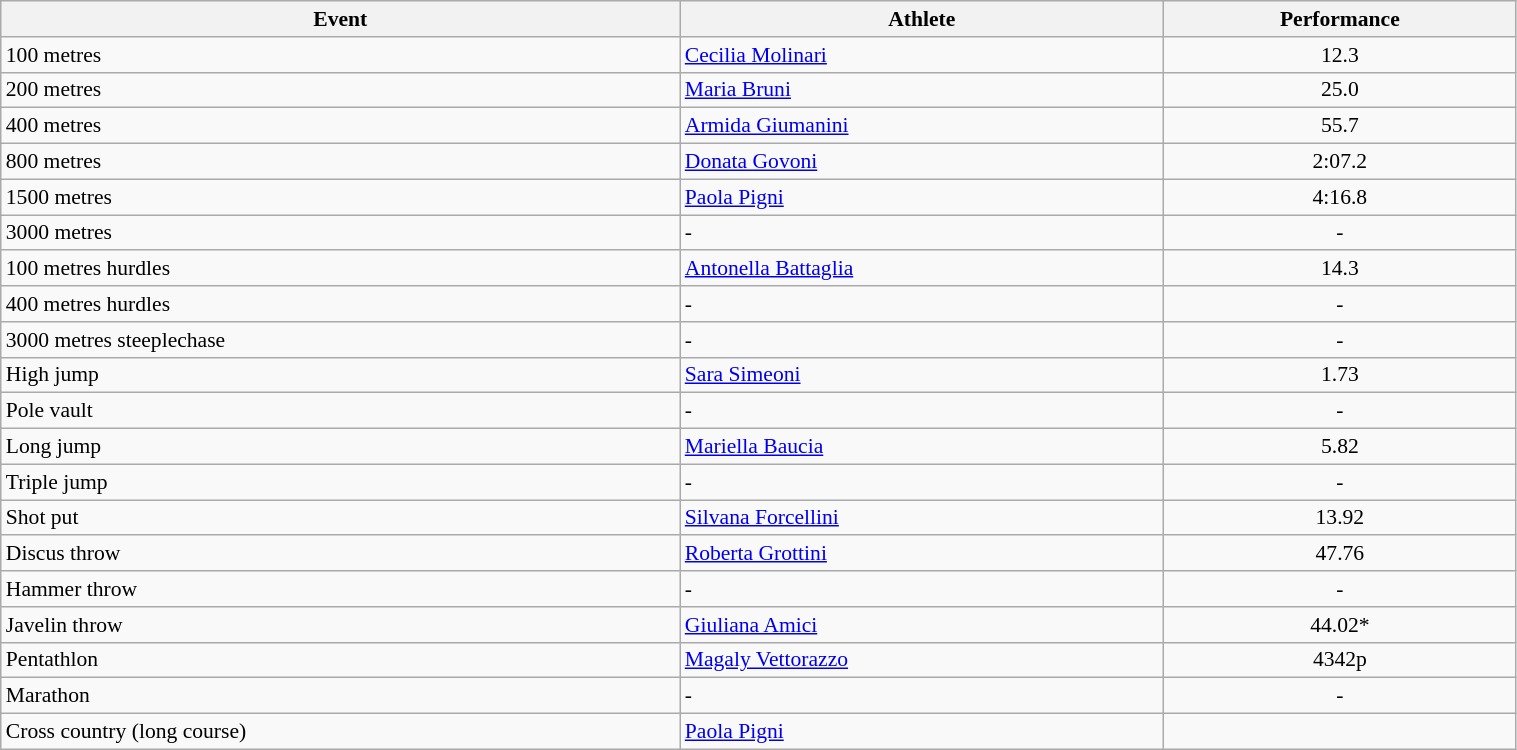<table class="wikitable" width=80% style="font-size:90%; text-align:left;">
<tr>
<th>Event</th>
<th>Athlete</th>
<th>Performance</th>
</tr>
<tr>
<td>100 metres</td>
<td><a href='#'>Cecilia Molinari</a></td>
<td align=center>12.3</td>
</tr>
<tr>
<td>200 metres</td>
<td><a href='#'>Maria Bruni</a></td>
<td align=center>25.0</td>
</tr>
<tr>
<td>400 metres</td>
<td><a href='#'>Armida Giumanini</a></td>
<td align=center>55.7</td>
</tr>
<tr>
<td>800 metres</td>
<td><a href='#'>Donata Govoni</a></td>
<td align=center>2:07.2</td>
</tr>
<tr>
<td>1500 metres</td>
<td><a href='#'>Paola Pigni</a></td>
<td align=center>4:16.8</td>
</tr>
<tr>
<td>3000 metres</td>
<td>-</td>
<td align=center>-</td>
</tr>
<tr>
<td>100 metres hurdles</td>
<td><a href='#'>Antonella Battaglia</a></td>
<td align=center>14.3</td>
</tr>
<tr>
<td>400 metres hurdles</td>
<td>-</td>
<td align=center>-</td>
</tr>
<tr>
<td>3000 metres steeplechase</td>
<td>-</td>
<td align=center>-</td>
</tr>
<tr>
<td>High jump</td>
<td><a href='#'>Sara Simeoni</a></td>
<td align=center>1.73</td>
</tr>
<tr>
<td>Pole vault</td>
<td>-</td>
<td align=center>-</td>
</tr>
<tr>
<td>Long jump</td>
<td><a href='#'>Mariella Baucia</a></td>
<td align=center>5.82</td>
</tr>
<tr>
<td>Triple jump</td>
<td>-</td>
<td align=center>-</td>
</tr>
<tr>
<td>Shot put</td>
<td><a href='#'>Silvana Forcellini</a></td>
<td align=center>13.92</td>
</tr>
<tr>
<td>Discus throw</td>
<td><a href='#'>Roberta Grottini</a></td>
<td align=center>47.76</td>
</tr>
<tr>
<td>Hammer throw</td>
<td>-</td>
<td align=center>-</td>
</tr>
<tr>
<td>Javelin throw</td>
<td><a href='#'>Giuliana Amici</a></td>
<td align=center>44.02*</td>
</tr>
<tr>
<td>Pentathlon</td>
<td><a href='#'>Magaly Vettorazzo</a></td>
<td align=center>4342p</td>
</tr>
<tr>
<td>Marathon</td>
<td>-</td>
<td align=center>-</td>
</tr>
<tr>
<td>Cross country (long course)</td>
<td><a href='#'>Paola Pigni</a></td>
<td align=center></td>
</tr>
</table>
